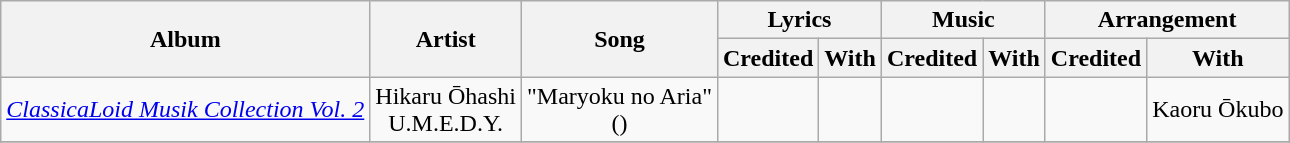<table class="wikitable">
<tr>
<th rowspan="2">Album</th>
<th rowspan="2">Artist</th>
<th rowspan="2">Song</th>
<th colspan="2">Lyrics</th>
<th colspan="2">Music</th>
<th colspan="2">Arrangement</th>
</tr>
<tr>
<th>Credited</th>
<th>With</th>
<th>Credited</th>
<th>With</th>
<th>Credited</th>
<th>With</th>
</tr>
<tr>
<td align="center"><em><a href='#'>ClassicaLoid Musik Collection Vol. 2</a></em></td>
<td align="center">Hikaru Ōhashi<br>U.M.E.D.Y.</td>
<td align="center">"Maryoku no Aria"<br>()</td>
<td></td>
<td></td>
<td></td>
<td></td>
<td></td>
<td>Kaoru Ōkubo</td>
</tr>
<tr>
</tr>
</table>
